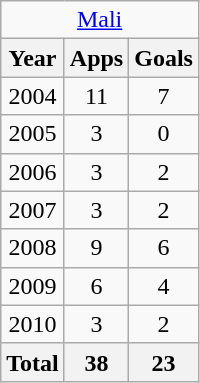<table class="wikitable" style="text-align:center">
<tr>
<td colspan="3"><a href='#'>Mali</a></td>
</tr>
<tr>
<th>Year</th>
<th>Apps</th>
<th>Goals</th>
</tr>
<tr>
<td>2004</td>
<td>11</td>
<td>7</td>
</tr>
<tr>
<td>2005</td>
<td>3</td>
<td>0</td>
</tr>
<tr>
<td>2006</td>
<td>3</td>
<td>2</td>
</tr>
<tr>
<td>2007</td>
<td>3</td>
<td>2</td>
</tr>
<tr>
<td>2008</td>
<td>9</td>
<td>6</td>
</tr>
<tr>
<td>2009</td>
<td>6</td>
<td>4</td>
</tr>
<tr>
<td>2010</td>
<td>3</td>
<td>2</td>
</tr>
<tr>
<th>Total</th>
<th>38</th>
<th>23</th>
</tr>
</table>
